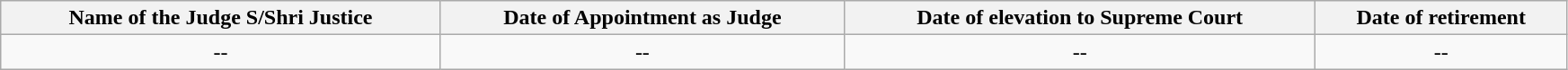<table class="wikitable static-row-numbers static-row-header" style="text-align:center" width="92%">
<tr>
<th>Name of the Judge S/Shri Justice</th>
<th>Date of Appointment as Judge</th>
<th>Date of elevation to Supreme Court</th>
<th>Date of retirement</th>
</tr>
<tr>
<td>--</td>
<td>--</td>
<td>--</td>
<td>--</td>
</tr>
</table>
